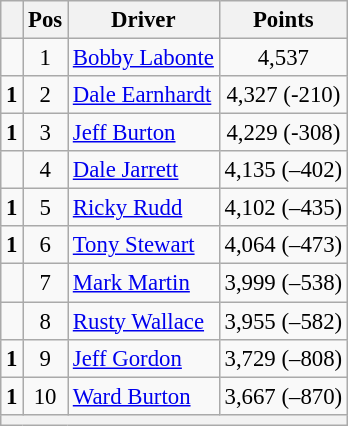<table class="wikitable" style="font-size: 95%;">
<tr>
<th></th>
<th>Pos</th>
<th>Driver</th>
<th>Points</th>
</tr>
<tr>
<td align="left"></td>
<td style="text-align:center;">1</td>
<td><a href='#'>Bobby Labonte</a></td>
<td style="text-align:center;">4,537</td>
</tr>
<tr>
<td align="left">  <strong>1</strong></td>
<td style="text-align:center;">2</td>
<td><a href='#'>Dale Earnhardt</a></td>
<td style="text-align:center;">4,327 (-210)</td>
</tr>
<tr>
<td align="left">  <strong>1</strong></td>
<td style="text-align:center;">3</td>
<td><a href='#'>Jeff Burton</a></td>
<td style="text-align:center;">4,229 (-308)</td>
</tr>
<tr>
<td align="left"></td>
<td style="text-align:center;">4</td>
<td><a href='#'>Dale Jarrett</a></td>
<td style="text-align:center;">4,135 (–402)</td>
</tr>
<tr>
<td align="left">  <strong>1</strong></td>
<td style="text-align:center;">5</td>
<td><a href='#'>Ricky Rudd</a></td>
<td style="text-align:center;">4,102 (–435)</td>
</tr>
<tr>
<td align="left">  <strong>1</strong></td>
<td style="text-align:center;">6</td>
<td><a href='#'>Tony Stewart</a></td>
<td style="text-align:center;">4,064 (–473)</td>
</tr>
<tr>
<td align="left"></td>
<td style="text-align:center;">7</td>
<td><a href='#'>Mark Martin</a></td>
<td style="text-align:center;">3,999 (–538)</td>
</tr>
<tr>
<td align="left"></td>
<td style="text-align:center;">8</td>
<td><a href='#'>Rusty Wallace</a></td>
<td style="text-align:center;">3,955 (–582)</td>
</tr>
<tr>
<td align="left">  <strong>1</strong></td>
<td style="text-align:center;">9</td>
<td><a href='#'>Jeff Gordon</a></td>
<td style="text-align:center;">3,729 (–808)</td>
</tr>
<tr>
<td align="left">  <strong>1</strong></td>
<td style="text-align:center;">10</td>
<td><a href='#'>Ward Burton</a></td>
<td style="text-align:center;">3,667 (–870)</td>
</tr>
<tr class="sortbottom">
<th colspan="9"></th>
</tr>
</table>
